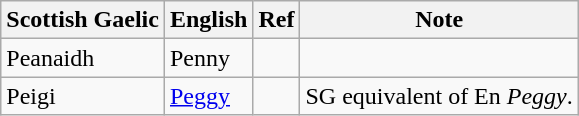<table class="wikitable sortable">
<tr>
<th><strong>Scottish Gaelic</strong></th>
<th><strong>English</strong></th>
<th><strong>Ref</strong></th>
<th><strong>Note</strong></th>
</tr>
<tr>
<td>Peanaidh</td>
<td>Penny</td>
<td></td>
<td></td>
</tr>
<tr>
<td>Peigi</td>
<td><a href='#'>Peggy</a></td>
<td></td>
<td>SG equivalent of En <em>Peggy</em>.</td>
</tr>
</table>
